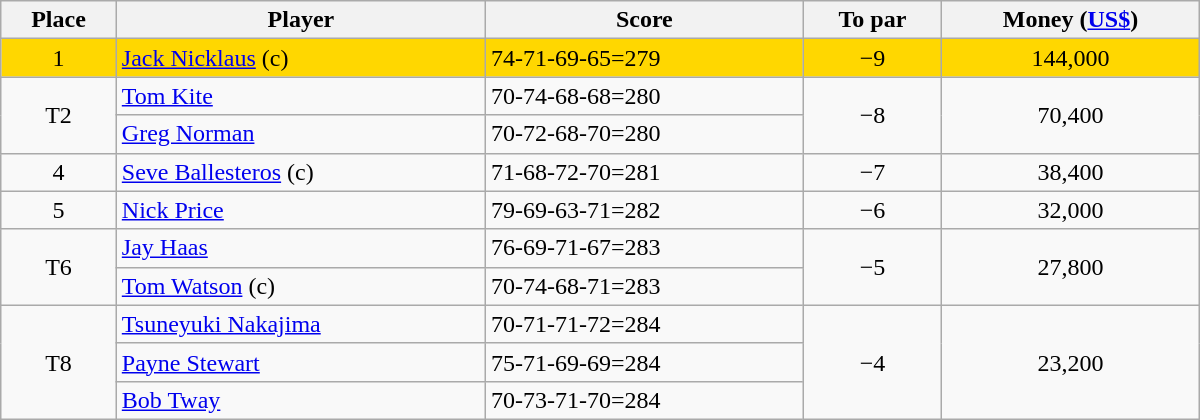<table class="wikitable" style="width:50em;margin-bottom:0;">
<tr>
<th>Place</th>
<th>Player</th>
<th>Score</th>
<th>To par</th>
<th>Money (<a href='#'>US$</a>)</th>
</tr>
<tr style="background:gold">
<td align=center>1</td>
<td> <a href='#'>Jack Nicklaus</a> (c)</td>
<td>74-71-69-65=279</td>
<td align=center>−9</td>
<td align=center>144,000</td>
</tr>
<tr>
<td rowspan=2 align=center>T2</td>
<td> <a href='#'>Tom Kite</a></td>
<td>70-74-68-68=280</td>
<td rowspan=2 align=center>−8</td>
<td rowspan=2 align=center>70,400</td>
</tr>
<tr>
<td> <a href='#'>Greg Norman</a></td>
<td>70-72-68-70=280</td>
</tr>
<tr>
<td align=center>4</td>
<td> <a href='#'>Seve Ballesteros</a> (c)</td>
<td>71-68-72-70=281</td>
<td align=center>−7</td>
<td align=center>38,400</td>
</tr>
<tr>
<td align=center>5</td>
<td> <a href='#'>Nick Price</a></td>
<td>79-69-63-71=282</td>
<td align=center>−6</td>
<td align=center>32,000</td>
</tr>
<tr>
<td rowspan=2 align=center>T6</td>
<td> <a href='#'>Jay Haas</a></td>
<td>76-69-71-67=283</td>
<td rowspan=2 align=center>−5</td>
<td rowspan=2 align=center>27,800</td>
</tr>
<tr>
<td> <a href='#'>Tom Watson</a> (c)</td>
<td>70-74-68-71=283</td>
</tr>
<tr>
<td rowspan=3 align=center>T8</td>
<td> <a href='#'>Tsuneyuki Nakajima</a></td>
<td>70-71-71-72=284</td>
<td rowspan=3 align=center>−4</td>
<td rowspan=3 align=center>23,200</td>
</tr>
<tr>
<td> <a href='#'>Payne Stewart</a></td>
<td>75-71-69-69=284</td>
</tr>
<tr>
<td> <a href='#'>Bob Tway</a></td>
<td>70-73-71-70=284</td>
</tr>
</table>
